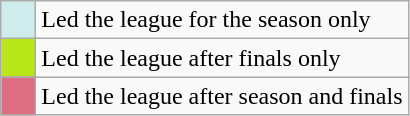<table class="wikitable">
<tr>
<td style="background:#CFECEC; width:1em"></td>
<td>Led the league for the season only</td>
</tr>
<tr>
<td style="background:#b7e718; width:1em"></td>
<td>Led the league after finals only</td>
</tr>
<tr>
<td style="background:#DD6E81; width:1em"></td>
<td>Led the league after season and finals</td>
</tr>
</table>
